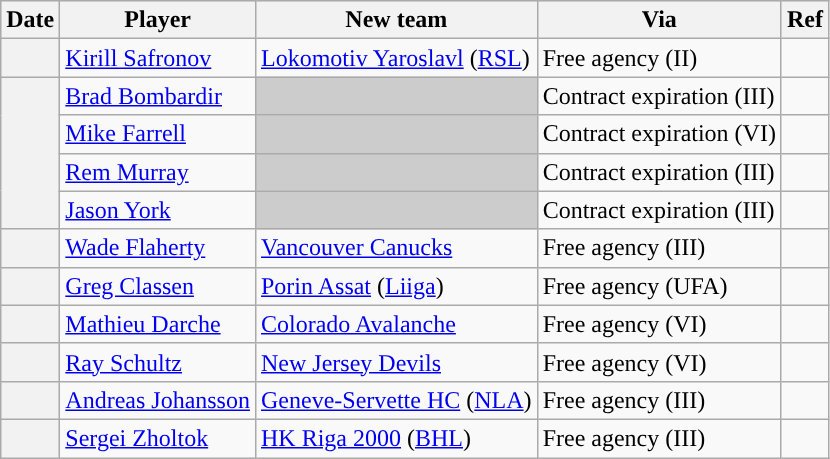<table class="wikitable plainrowheaders">
<tr style="background:#ddd; text-align:center;">
<th>Date</th>
<th>Player</th>
<th>New team</th>
<th>Via</th>
<th>Ref</th>
</tr>
<tr>
<th scope="row"></th>
<td><a href='#'>Kirill Safronov</a></td>
<td><a href='#'>Lokomotiv Yaroslavl</a> (<a href='#'>RSL</a>)</td>
<td>Free agency (II)</td>
<td></td>
</tr>
<tr>
<th scope="row" rowspan=4></th>
<td><a href='#'>Brad Bombardir</a></td>
<td style="background:#ccc"></td>
<td>Contract expiration (III)</td>
<td></td>
</tr>
<tr>
<td><a href='#'>Mike Farrell</a></td>
<td style="background:#ccc"></td>
<td>Contract expiration (VI)</td>
<td></td>
</tr>
<tr>
<td><a href='#'>Rem Murray</a></td>
<td style="background:#ccc"></td>
<td>Contract expiration (III)</td>
<td></td>
</tr>
<tr>
<td><a href='#'>Jason York</a></td>
<td style="background:#ccc"></td>
<td>Contract expiration (III)</td>
<td></td>
</tr>
<tr>
<th scope="row"></th>
<td><a href='#'>Wade Flaherty</a></td>
<td><a href='#'>Vancouver Canucks</a></td>
<td>Free agency (III)</td>
<td></td>
</tr>
<tr>
<th scope="row"></th>
<td><a href='#'>Greg Classen</a></td>
<td><a href='#'>Porin Assat</a> (<a href='#'>Liiga</a>)</td>
<td>Free agency (UFA)</td>
<td></td>
</tr>
<tr>
<th scope="row"></th>
<td><a href='#'>Mathieu Darche</a></td>
<td><a href='#'>Colorado Avalanche</a></td>
<td>Free agency (VI)</td>
<td></td>
</tr>
<tr>
<th scope="row"></th>
<td><a href='#'>Ray Schultz</a></td>
<td><a href='#'>New Jersey Devils</a></td>
<td>Free agency (VI)</td>
<td></td>
</tr>
<tr>
<th scope="row"></th>
<td><a href='#'>Andreas Johansson</a></td>
<td><a href='#'>Geneve-Servette HC</a> (<a href='#'>NLA</a>)</td>
<td>Free agency (III)</td>
<td></td>
</tr>
<tr>
<th scope="row"></th>
<td><a href='#'>Sergei Zholtok</a></td>
<td><a href='#'>HK Riga 2000</a> (<a href='#'>BHL</a>)</td>
<td>Free agency (III)</td>
<td></td>
</tr>
</table>
